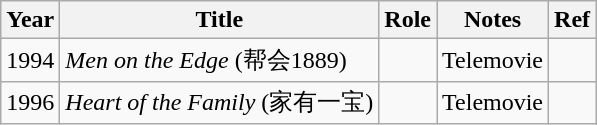<table class="wikitable sortable">
<tr>
<th>Year</th>
<th>Title</th>
<th>Role</th>
<th class="unsortable">Notes</th>
<th class="unsortable">Ref</th>
</tr>
<tr>
<td>1994</td>
<td><em>Men on the Edge</em> (帮会1889)</td>
<td></td>
<td>Telemovie</td>
<td></td>
</tr>
<tr>
<td>1996</td>
<td><em>Heart of the Family</em> (家有一宝)</td>
<td></td>
<td>Telemovie</td>
<td></td>
</tr>
</table>
